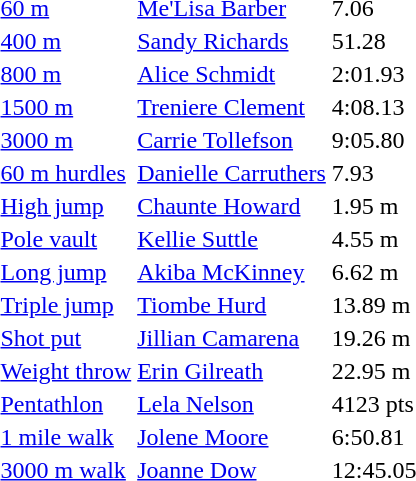<table>
<tr>
<td><a href='#'>60 m</a></td>
<td><a href='#'>Me'Lisa Barber</a></td>
<td>7.06</td>
<td></td>
<td></td>
<td></td>
<td></td>
</tr>
<tr>
<td><a href='#'>400 m</a></td>
<td><a href='#'>Sandy Richards</a></td>
<td>51.28</td>
<td></td>
<td></td>
<td></td>
<td></td>
</tr>
<tr>
<td><a href='#'>800 m</a></td>
<td><a href='#'>Alice Schmidt</a></td>
<td>2:01.93</td>
<td></td>
<td></td>
<td></td>
<td></td>
</tr>
<tr>
<td><a href='#'>1500 m</a></td>
<td><a href='#'>Treniere Clement</a></td>
<td>4:08.13</td>
<td></td>
<td></td>
<td></td>
<td></td>
</tr>
<tr>
<td><a href='#'>3000 m</a></td>
<td><a href='#'>Carrie Tollefson</a></td>
<td>9:05.80</td>
<td></td>
<td></td>
<td></td>
<td></td>
</tr>
<tr>
<td><a href='#'>60 m hurdles</a></td>
<td><a href='#'>Danielle Carruthers</a></td>
<td>7.93</td>
<td></td>
<td></td>
<td></td>
<td></td>
</tr>
<tr>
<td><a href='#'>High jump</a></td>
<td><a href='#'>Chaunte Howard</a></td>
<td>1.95 m</td>
<td></td>
<td></td>
<td></td>
<td></td>
</tr>
<tr>
<td><a href='#'>Pole vault</a></td>
<td><a href='#'>Kellie Suttle</a></td>
<td>4.55 m</td>
<td></td>
<td></td>
<td></td>
<td></td>
</tr>
<tr>
<td><a href='#'>Long jump</a></td>
<td><a href='#'>Akiba McKinney</a></td>
<td>6.62 m</td>
<td></td>
<td></td>
<td></td>
<td></td>
</tr>
<tr>
<td><a href='#'>Triple jump</a></td>
<td><a href='#'>Tiombe Hurd</a></td>
<td>13.89 m</td>
<td></td>
<td></td>
<td></td>
<td></td>
</tr>
<tr>
<td><a href='#'>Shot put</a></td>
<td><a href='#'>Jillian Camarena</a></td>
<td>19.26 m</td>
<td></td>
<td></td>
<td></td>
<td></td>
</tr>
<tr>
<td><a href='#'>Weight throw</a></td>
<td><a href='#'>Erin Gilreath</a></td>
<td>22.95 m</td>
<td></td>
<td></td>
<td></td>
<td></td>
</tr>
<tr>
<td><a href='#'>Pentathlon</a></td>
<td><a href='#'>Lela Nelson</a></td>
<td>4123 pts</td>
<td></td>
<td></td>
<td></td>
<td></td>
</tr>
<tr>
<td><a href='#'>1 mile walk</a></td>
<td><a href='#'>Jolene Moore</a></td>
<td>6:50.81</td>
<td></td>
<td></td>
<td></td>
<td></td>
</tr>
<tr>
<td><a href='#'>3000 m walk</a></td>
<td><a href='#'>Joanne Dow</a></td>
<td>12:45.05</td>
<td></td>
<td></td>
<td></td>
<td></td>
</tr>
</table>
